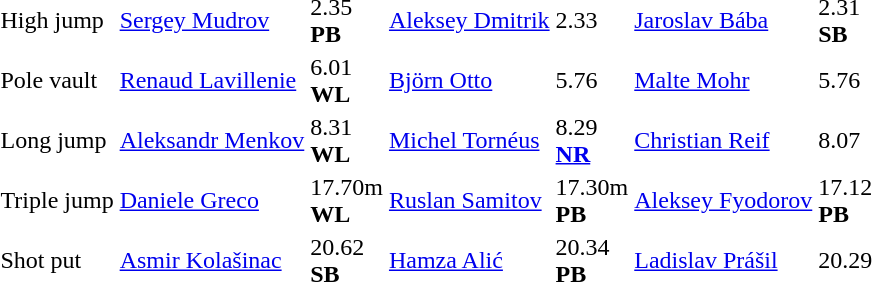<table>
<tr>
<td>High jump <br></td>
<td><a href='#'>Sergey Mudrov</a><br></td>
<td>2.35<br><strong>PB</strong></td>
<td><a href='#'>Aleksey Dmitrik</a><br></td>
<td>2.33<br></td>
<td><a href='#'>Jaroslav Bába</a><br></td>
<td>2.31<br><strong>SB</strong></td>
</tr>
<tr>
<td>Pole vault <br></td>
<td><a href='#'>Renaud Lavillenie</a><br></td>
<td>6.01<br><strong>WL</strong></td>
<td><a href='#'>Björn Otto</a><br></td>
<td>5.76</td>
<td><a href='#'>Malte Mohr</a><br></td>
<td>5.76</td>
</tr>
<tr>
<td>Long jump <br></td>
<td><a href='#'>Aleksandr Menkov</a><br></td>
<td>8.31<br><strong>WL</strong></td>
<td><a href='#'>Michel Tornéus</a><br></td>
<td>8.29<br><strong><a href='#'>NR</a></strong></td>
<td><a href='#'>Christian Reif</a><br></td>
<td>8.07</td>
</tr>
<tr>
<td>Triple jump <br></td>
<td><a href='#'>Daniele Greco</a><br></td>
<td>17.70m<br><strong>WL</strong></td>
<td><a href='#'>Ruslan Samitov</a><br></td>
<td>17.30m<br><strong>PB</strong></td>
<td><a href='#'>Aleksey Fyodorov</a><br></td>
<td>17.12<br><strong>PB</strong></td>
</tr>
<tr>
<td>Shot put <br></td>
<td><a href='#'>Asmir Kolašinac</a><br></td>
<td>20.62<br><strong>SB</strong></td>
<td><a href='#'>Hamza Alić</a><br></td>
<td>20.34<br><strong>PB</strong></td>
<td><a href='#'>Ladislav Prášil</a><br></td>
<td>20.29<br></td>
</tr>
</table>
